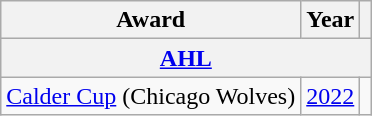<table class="wikitable">
<tr>
<th>Award</th>
<th>Year</th>
<th></th>
</tr>
<tr>
<th colspan="3"><a href='#'>AHL</a></th>
</tr>
<tr>
<td><a href='#'>Calder Cup</a> (Chicago Wolves)</td>
<td><a href='#'>2022</a></td>
<td></td>
</tr>
</table>
